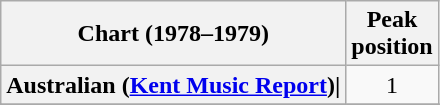<table class="wikitable sortable plainrowheaders" style="text-align:center">
<tr>
<th scope="col">Chart (1978–1979)</th>
<th scope="col">Peak<br>position</th>
</tr>
<tr>
<th scope="row">Australian (<a href='#'>Kent Music Report</a>)|</th>
<td>1</td>
</tr>
<tr>
</tr>
<tr>
</tr>
<tr>
</tr>
<tr>
</tr>
<tr>
</tr>
<tr>
</tr>
</table>
